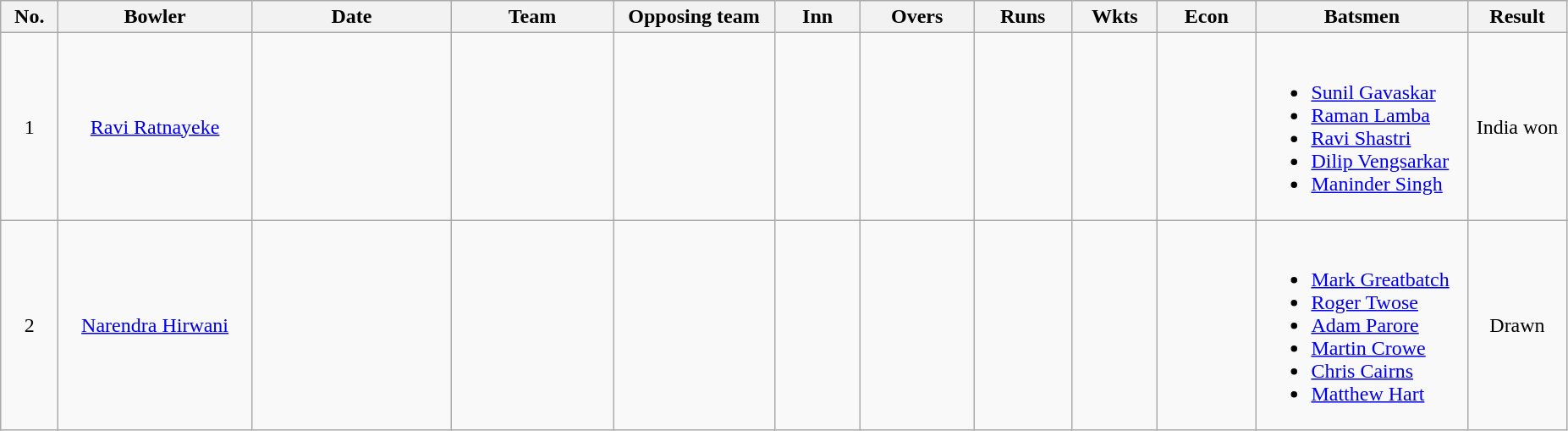<table class="wikitable sortable">
<tr align=center>
<th scope="col" style="width:38px;">No.</th>
<th scope="col" style="width:145px;">Bowler</th>
<th scope="col" style="width:150px;">Date</th>
<th scope="col" style="width:120px;">Team</th>
<th scope="col" style="width:120px;">Opposing team</th>
<th scope="col" style="width:60px;">Inn</th>
<th scope="col" style="width:82px;">Overs</th>
<th scope="col" style="width:70px;">Runs</th>
<th scope="col" style="width:60px;">Wkts</th>
<th scope="col" style="width:70px;">Econ</th>
<th scope="col" style="width:160px;" class="unsortable">Batsmen</th>
<th scope="col" style="width:70px;">Result</th>
</tr>
<tr align=center>
<td scope="row">1</td>
<td><a href='#'>Ravi Ratnayeke</a></td>
<td></td>
<td></td>
<td></td>
<td></td>
<td></td>
<td></td>
<td></td>
<td></td>
<td align=left><br><ul><li><a href='#'>Sunil Gavaskar</a></li><li><a href='#'>Raman Lamba</a></li><li><a href='#'>Ravi Shastri</a></li><li><a href='#'>Dilip Vengsarkar</a></li><li><a href='#'>Maninder Singh</a></li></ul></td>
<td>India won</td>
</tr>
<tr align=center>
<td scope="row">2</td>
<td><a href='#'>Narendra Hirwani</a></td>
<td></td>
<td></td>
<td></td>
<td></td>
<td></td>
<td></td>
<td></td>
<td></td>
<td align=left><br><ul><li><a href='#'>Mark Greatbatch</a></li><li><a href='#'>Roger Twose</a></li><li><a href='#'>Adam Parore</a></li><li><a href='#'>Martin Crowe</a></li><li><a href='#'>Chris Cairns</a></li><li><a href='#'>Matthew Hart</a></li></ul></td>
<td>Drawn</td>
</tr>
</table>
